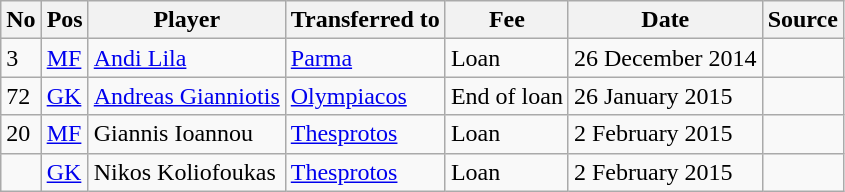<table class="wikitable">
<tr>
<th>No</th>
<th>Pos</th>
<th>Player</th>
<th>Transferred to</th>
<th>Fee</th>
<th>Date</th>
<th>Source</th>
</tr>
<tr>
<td>3</td>
<td><a href='#'>MF</a></td>
<td><a href='#'>Andi Lila</a></td>
<td><a href='#'>Parma</a></td>
<td>Loan</td>
<td>26 December 2014</td>
<td></td>
</tr>
<tr>
<td>72</td>
<td><a href='#'>GK</a></td>
<td><a href='#'>Andreas Gianniotis</a></td>
<td><a href='#'>Olympiacos</a></td>
<td>End of loan</td>
<td>26 January 2015</td>
<td></td>
</tr>
<tr>
<td>20</td>
<td><a href='#'>MF</a></td>
<td>Giannis Ioannou</td>
<td><a href='#'>Thesprotos</a></td>
<td>Loan</td>
<td>2 February 2015</td>
<td></td>
</tr>
<tr>
<td></td>
<td><a href='#'>GK</a></td>
<td>Nikos Koliofoukas</td>
<td><a href='#'>Thesprotos</a></td>
<td>Loan</td>
<td>2 February 2015</td>
<td></td>
</tr>
</table>
